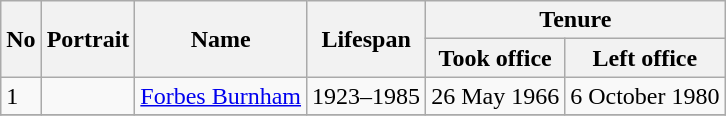<table class="wikitable">
<tr>
<th scope="col" rowspan="2">No</th>
<th scope="col" rowspan="2">Portrait</th>
<th scope="col" rowspan="2">Name</th>
<th scope="col" rowspan="2">Lifespan</th>
<th scope="col" colspan="2">Tenure</th>
</tr>
<tr>
<th scope="col">Took office</th>
<th scope="col">Left office</th>
</tr>
<tr>
<td>1</td>
<td></td>
<td><a href='#'>Forbes Burnham</a></td>
<td>1923–1985</td>
<td>26 May 1966</td>
<td>6 October 1980</td>
</tr>
<tr>
</tr>
</table>
